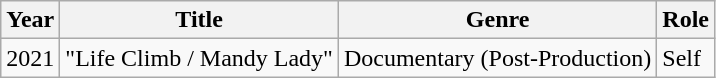<table class="wikitable">
<tr>
<th>Year</th>
<th>Title</th>
<th>Genre</th>
<th>Role</th>
</tr>
<tr>
<td>2021</td>
<td>"Life Climb / Mandy Lady"</td>
<td>Documentary (Post-Production)</td>
<td>Self</td>
</tr>
</table>
